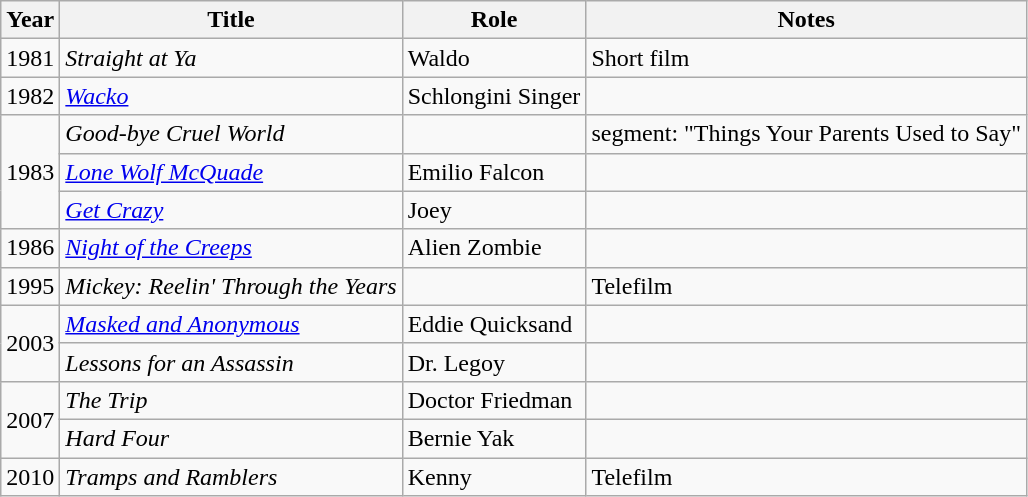<table class="wikitable">
<tr>
<th>Year</th>
<th>Title</th>
<th>Role</th>
<th>Notes</th>
</tr>
<tr>
<td>1981</td>
<td><em>Straight at Ya</em></td>
<td>Waldo</td>
<td>Short film</td>
</tr>
<tr>
<td>1982</td>
<td><em><a href='#'>Wacko</a></em></td>
<td>Schlongini Singer</td>
<td></td>
</tr>
<tr>
<td rowspan="3">1983</td>
<td><em>Good-bye Cruel World</em></td>
<td></td>
<td>segment: "Things Your Parents Used to Say"</td>
</tr>
<tr>
<td><em><a href='#'>Lone Wolf McQuade</a></em></td>
<td>Emilio Falcon</td>
<td></td>
</tr>
<tr>
<td><em><a href='#'>Get Crazy</a></em></td>
<td>Joey</td>
<td></td>
</tr>
<tr>
<td>1986</td>
<td><em><a href='#'>Night of the Creeps</a></em></td>
<td>Alien Zombie</td>
</tr>
<tr>
<td>1995</td>
<td><em>Mickey: Reelin' Through the Years</em></td>
<td></td>
<td>Telefilm</td>
</tr>
<tr>
<td rowspan="2">2003</td>
<td><em>	<a href='#'>Masked and Anonymous</a></em></td>
<td>Eddie Quicksand</td>
<td></td>
</tr>
<tr>
<td><em>Lessons for an Assassin</em></td>
<td>Dr. Legoy</td>
<td></td>
</tr>
<tr>
<td rowspan="2">2007</td>
<td><em>The Trip</em></td>
<td>Doctor Friedman</td>
<td></td>
</tr>
<tr>
<td><em>Hard Four</em></td>
<td>Bernie Yak</td>
<td></td>
</tr>
<tr>
<td>2010</td>
<td><em>Tramps and Ramblers</em></td>
<td>Kenny</td>
<td>Telefilm</td>
</tr>
</table>
